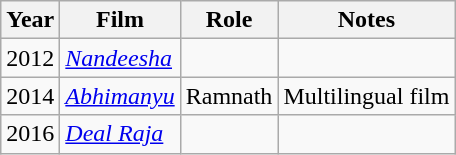<table class="wikitable sortable">
<tr>
<th>Year</th>
<th>Film</th>
<th>Role</th>
<th>Notes</th>
</tr>
<tr>
<td>2012</td>
<td><em><a href='#'>Nandeesha</a></em></td>
<td></td>
<td></td>
</tr>
<tr>
<td>2014</td>
<td><em><a href='#'>Abhimanyu</a></em></td>
<td>Ramnath</td>
<td>Multilingual film</td>
</tr>
<tr>
<td>2016</td>
<td><em><a href='#'>Deal Raja</a></em></td>
<td></td>
<td></td>
</tr>
</table>
